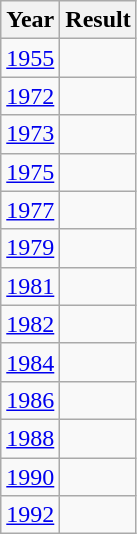<table class="wikitable" style="text-align:center">
<tr>
<th>Year</th>
<th>Result</th>
</tr>
<tr>
<td><a href='#'>1955</a></td>
<td></td>
</tr>
<tr>
<td><a href='#'>1972</a></td>
<td></td>
</tr>
<tr>
<td><a href='#'>1973</a></td>
<td></td>
</tr>
<tr>
<td><a href='#'>1975</a></td>
<td></td>
</tr>
<tr>
<td><a href='#'>1977</a></td>
<td></td>
</tr>
<tr>
<td><a href='#'>1979</a></td>
<td></td>
</tr>
<tr>
<td><a href='#'>1981</a></td>
<td></td>
</tr>
<tr>
<td><a href='#'>1982</a></td>
<td></td>
</tr>
<tr>
<td><a href='#'>1984</a></td>
<td></td>
</tr>
<tr>
<td><a href='#'>1986</a></td>
<td></td>
</tr>
<tr>
<td><a href='#'>1988</a></td>
<td></td>
</tr>
<tr>
<td><a href='#'>1990</a></td>
<td></td>
</tr>
<tr>
<td><a href='#'>1992</a></td>
<td></td>
</tr>
</table>
